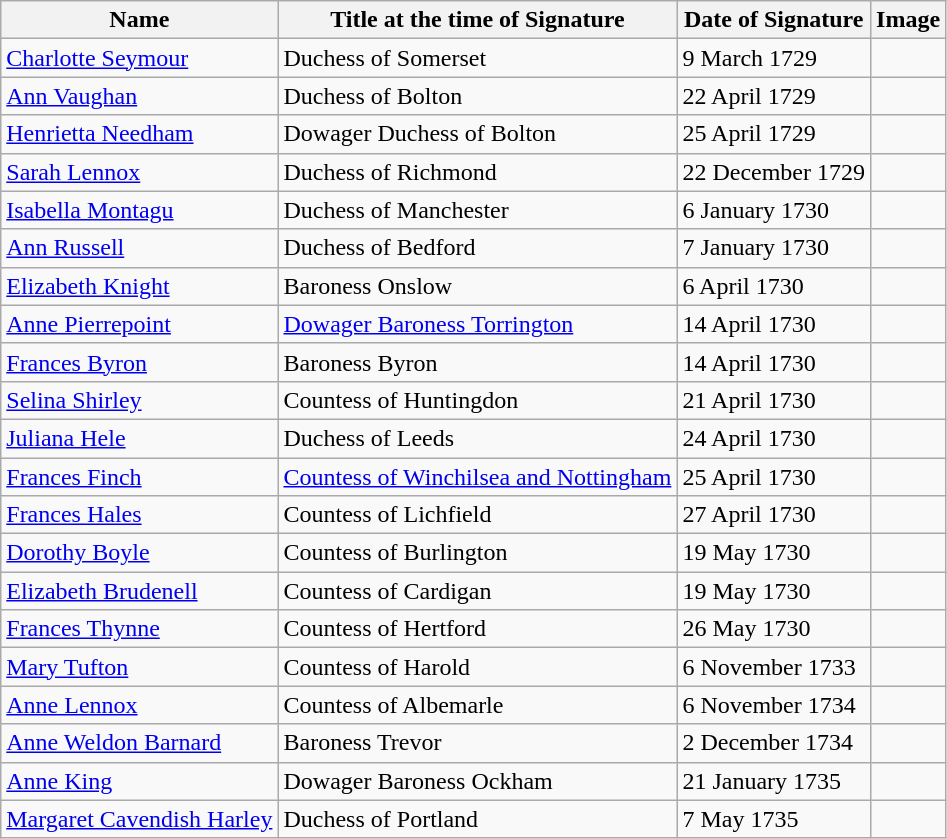<table class="wikitable">
<tr>
<th>Name</th>
<th>Title at the time of Signature</th>
<th>Date of Signature</th>
<th>Image</th>
</tr>
<tr>
<td><a href='#'>Charlotte Seymour</a></td>
<td>Duchess of Somerset</td>
<td>9 March 1729</td>
<td></td>
</tr>
<tr>
<td><a href='#'>Ann Vaughan</a></td>
<td>Duchess of Bolton</td>
<td>22 April 1729</td>
<td></td>
</tr>
<tr>
<td><a href='#'>Henrietta Needham</a></td>
<td>Dowager Duchess of Bolton</td>
<td>25 April 1729</td>
<td></td>
</tr>
<tr>
<td><a href='#'>Sarah Lennox</a></td>
<td>Duchess of Richmond</td>
<td>22 December 1729</td>
<td></td>
</tr>
<tr>
<td><a href='#'>Isabella Montagu</a></td>
<td>Duchess of Manchester</td>
<td>6 January 1730</td>
<td></td>
</tr>
<tr>
<td><a href='#'>Ann Russell</a></td>
<td>Duchess of Bedford</td>
<td>7 January 1730</td>
<td></td>
</tr>
<tr>
<td><a href='#'>Elizabeth Knight</a></td>
<td>Baroness Onslow</td>
<td>6 April 1730</td>
<td></td>
</tr>
<tr>
<td><a href='#'>Anne Pierrepoint</a></td>
<td><a href='#'>Dowager Baroness Torrington</a></td>
<td>14 April 1730</td>
<td></td>
</tr>
<tr>
<td><a href='#'>Frances Byron</a></td>
<td>Baroness Byron</td>
<td>14 April 1730</td>
<td></td>
</tr>
<tr>
<td><a href='#'>Selina Shirley</a></td>
<td>Countess of Huntingdon</td>
<td>21 April 1730</td>
<td></td>
</tr>
<tr>
<td><a href='#'>Juliana Hele</a></td>
<td>Duchess of Leeds</td>
<td>24 April 1730</td>
<td></td>
</tr>
<tr>
<td><a href='#'>Frances Finch</a></td>
<td><a href='#'>Countess of Winchilsea and Nottingham</a></td>
<td>25 April 1730</td>
<td></td>
</tr>
<tr>
<td><a href='#'>Frances Hales</a></td>
<td>Countess of Lichfield</td>
<td>27 April 1730</td>
<td></td>
</tr>
<tr>
<td><a href='#'>Dorothy Boyle</a></td>
<td>Countess of Burlington</td>
<td>19 May 1730</td>
<td></td>
</tr>
<tr>
<td><a href='#'>Elizabeth Brudenell</a></td>
<td>Countess of Cardigan</td>
<td>19 May 1730</td>
<td></td>
</tr>
<tr>
<td><a href='#'>Frances Thynne</a></td>
<td>Countess of Hertford</td>
<td>26 May 1730</td>
<td></td>
</tr>
<tr>
<td><a href='#'>Mary Tufton</a></td>
<td>Countess of Harold</td>
<td>6 November 1733</td>
<td></td>
</tr>
<tr>
<td><a href='#'>Anne Lennox</a></td>
<td>Countess of Albemarle</td>
<td>6 November 1734</td>
<td></td>
</tr>
<tr>
<td><a href='#'>Anne Weldon Barnard</a></td>
<td>Baroness Trevor</td>
<td>2 December 1734</td>
<td></td>
</tr>
<tr>
<td><a href='#'>Anne King</a></td>
<td>Dowager Baroness Ockham</td>
<td>21 January 1735</td>
<td></td>
</tr>
<tr>
<td><a href='#'>Margaret Cavendish Harley</a></td>
<td>Duchess of Portland</td>
<td>7 May 1735</td>
<td></td>
</tr>
</table>
